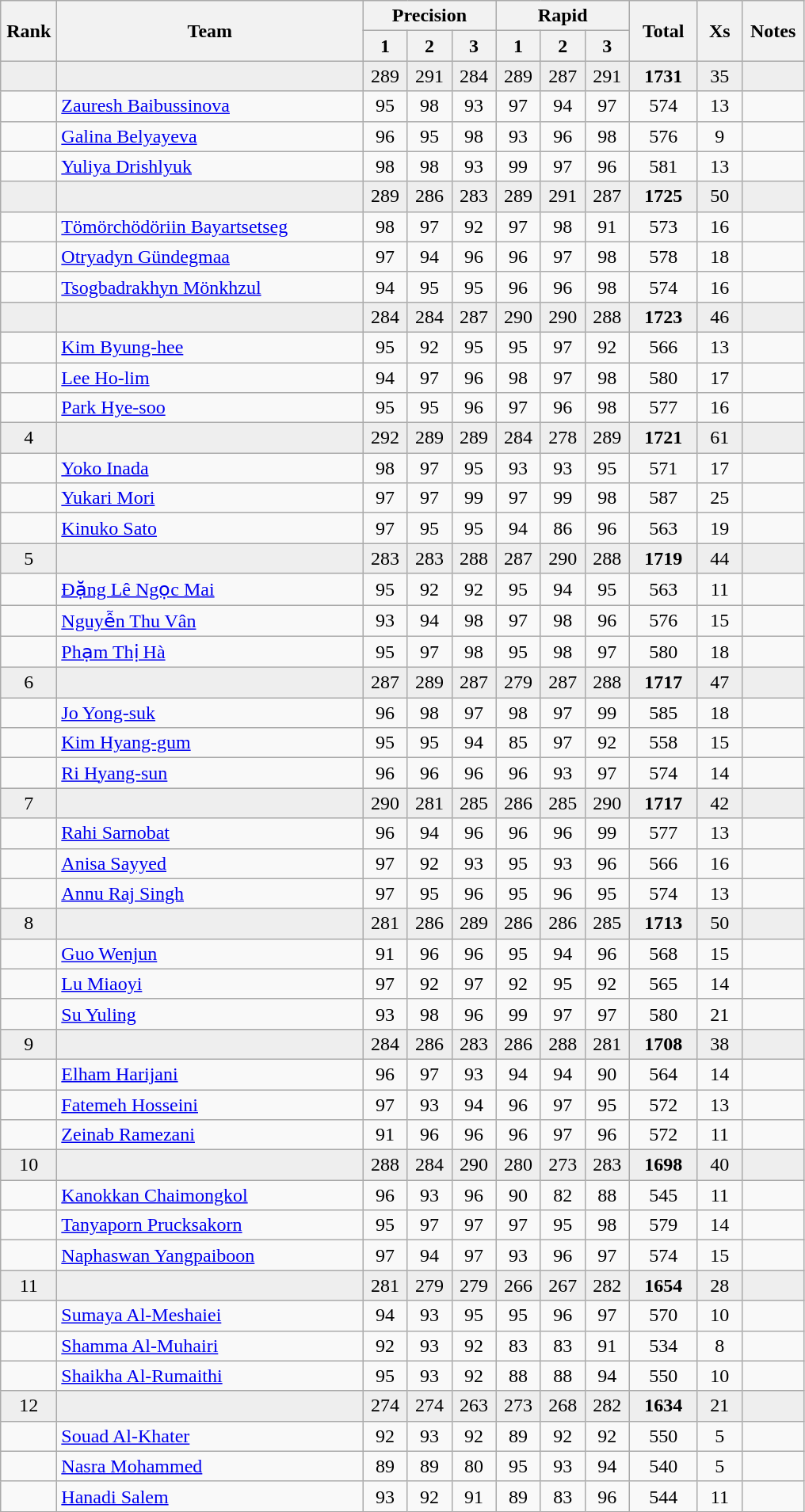<table class="wikitable" style="text-align:center">
<tr>
<th rowspan=2 width=40>Rank</th>
<th rowspan=2 width=250>Team</th>
<th colspan=3>Precision</th>
<th colspan=3>Rapid</th>
<th rowspan=2 width=50>Total</th>
<th rowspan=2 width=30>Xs</th>
<th rowspan=2 width=45>Notes</th>
</tr>
<tr>
<th width=30>1</th>
<th width=30>2</th>
<th width=30>3</th>
<th width=30>1</th>
<th width=30>2</th>
<th width=30>3</th>
</tr>
<tr bgcolor=eeeeee>
<td></td>
<td align=left></td>
<td>289</td>
<td>291</td>
<td>284</td>
<td>289</td>
<td>287</td>
<td>291</td>
<td><strong>1731</strong></td>
<td>35</td>
<td></td>
</tr>
<tr>
<td></td>
<td align=left><a href='#'>Zauresh Baibussinova</a></td>
<td>95</td>
<td>98</td>
<td>93</td>
<td>97</td>
<td>94</td>
<td>97</td>
<td>574</td>
<td>13</td>
<td></td>
</tr>
<tr>
<td></td>
<td align=left><a href='#'>Galina Belyayeva</a></td>
<td>96</td>
<td>95</td>
<td>98</td>
<td>93</td>
<td>96</td>
<td>98</td>
<td>576</td>
<td>9</td>
<td></td>
</tr>
<tr>
<td></td>
<td align=left><a href='#'>Yuliya Drishlyuk</a></td>
<td>98</td>
<td>98</td>
<td>93</td>
<td>99</td>
<td>97</td>
<td>96</td>
<td>581</td>
<td>13</td>
<td></td>
</tr>
<tr bgcolor=eeeeee>
<td></td>
<td align=left></td>
<td>289</td>
<td>286</td>
<td>283</td>
<td>289</td>
<td>291</td>
<td>287</td>
<td><strong>1725</strong></td>
<td>50</td>
<td></td>
</tr>
<tr>
<td></td>
<td align=left><a href='#'>Tömörchödöriin Bayartsetseg</a></td>
<td>98</td>
<td>97</td>
<td>92</td>
<td>97</td>
<td>98</td>
<td>91</td>
<td>573</td>
<td>16</td>
<td></td>
</tr>
<tr>
<td></td>
<td align=left><a href='#'>Otryadyn Gündegmaa</a></td>
<td>97</td>
<td>94</td>
<td>96</td>
<td>96</td>
<td>97</td>
<td>98</td>
<td>578</td>
<td>18</td>
<td></td>
</tr>
<tr>
<td></td>
<td align=left><a href='#'>Tsogbadrakhyn Mönkhzul</a></td>
<td>94</td>
<td>95</td>
<td>95</td>
<td>96</td>
<td>96</td>
<td>98</td>
<td>574</td>
<td>16</td>
<td></td>
</tr>
<tr bgcolor=eeeeee>
<td></td>
<td align=left></td>
<td>284</td>
<td>284</td>
<td>287</td>
<td>290</td>
<td>290</td>
<td>288</td>
<td><strong>1723</strong></td>
<td>46</td>
<td></td>
</tr>
<tr>
<td></td>
<td align=left><a href='#'>Kim Byung-hee</a></td>
<td>95</td>
<td>92</td>
<td>95</td>
<td>95</td>
<td>97</td>
<td>92</td>
<td>566</td>
<td>13</td>
<td></td>
</tr>
<tr>
<td></td>
<td align=left><a href='#'>Lee Ho-lim</a></td>
<td>94</td>
<td>97</td>
<td>96</td>
<td>98</td>
<td>97</td>
<td>98</td>
<td>580</td>
<td>17</td>
<td></td>
</tr>
<tr>
<td></td>
<td align=left><a href='#'>Park Hye-soo</a></td>
<td>95</td>
<td>95</td>
<td>96</td>
<td>97</td>
<td>96</td>
<td>98</td>
<td>577</td>
<td>16</td>
<td></td>
</tr>
<tr bgcolor=eeeeee>
<td>4</td>
<td align=left></td>
<td>292</td>
<td>289</td>
<td>289</td>
<td>284</td>
<td>278</td>
<td>289</td>
<td><strong>1721</strong></td>
<td>61</td>
<td></td>
</tr>
<tr>
<td></td>
<td align=left><a href='#'>Yoko Inada</a></td>
<td>98</td>
<td>97</td>
<td>95</td>
<td>93</td>
<td>93</td>
<td>95</td>
<td>571</td>
<td>17</td>
<td></td>
</tr>
<tr>
<td></td>
<td align=left><a href='#'>Yukari Mori</a></td>
<td>97</td>
<td>97</td>
<td>99</td>
<td>97</td>
<td>99</td>
<td>98</td>
<td>587</td>
<td>25</td>
<td></td>
</tr>
<tr>
<td></td>
<td align=left><a href='#'>Kinuko Sato</a></td>
<td>97</td>
<td>95</td>
<td>95</td>
<td>94</td>
<td>86</td>
<td>96</td>
<td>563</td>
<td>19</td>
<td></td>
</tr>
<tr bgcolor=eeeeee>
<td>5</td>
<td align=left></td>
<td>283</td>
<td>283</td>
<td>288</td>
<td>287</td>
<td>290</td>
<td>288</td>
<td><strong>1719</strong></td>
<td>44</td>
<td></td>
</tr>
<tr>
<td></td>
<td align=left><a href='#'>Đặng Lê Ngọc Mai</a></td>
<td>95</td>
<td>92</td>
<td>92</td>
<td>95</td>
<td>94</td>
<td>95</td>
<td>563</td>
<td>11</td>
<td></td>
</tr>
<tr>
<td></td>
<td align=left><a href='#'>Nguyễn Thu Vân</a></td>
<td>93</td>
<td>94</td>
<td>98</td>
<td>97</td>
<td>98</td>
<td>96</td>
<td>576</td>
<td>15</td>
<td></td>
</tr>
<tr>
<td></td>
<td align=left><a href='#'>Phạm Thị Hà</a></td>
<td>95</td>
<td>97</td>
<td>98</td>
<td>95</td>
<td>98</td>
<td>97</td>
<td>580</td>
<td>18</td>
<td></td>
</tr>
<tr bgcolor=eeeeee>
<td>6</td>
<td align=left></td>
<td>287</td>
<td>289</td>
<td>287</td>
<td>279</td>
<td>287</td>
<td>288</td>
<td><strong>1717</strong></td>
<td>47</td>
<td></td>
</tr>
<tr>
<td></td>
<td align=left><a href='#'>Jo Yong-suk</a></td>
<td>96</td>
<td>98</td>
<td>97</td>
<td>98</td>
<td>97</td>
<td>99</td>
<td>585</td>
<td>18</td>
<td></td>
</tr>
<tr>
<td></td>
<td align=left><a href='#'>Kim Hyang-gum</a></td>
<td>95</td>
<td>95</td>
<td>94</td>
<td>85</td>
<td>97</td>
<td>92</td>
<td>558</td>
<td>15</td>
<td></td>
</tr>
<tr>
<td></td>
<td align=left><a href='#'>Ri Hyang-sun</a></td>
<td>96</td>
<td>96</td>
<td>96</td>
<td>96</td>
<td>93</td>
<td>97</td>
<td>574</td>
<td>14</td>
<td></td>
</tr>
<tr bgcolor=eeeeee>
<td>7</td>
<td align=left></td>
<td>290</td>
<td>281</td>
<td>285</td>
<td>286</td>
<td>285</td>
<td>290</td>
<td><strong>1717</strong></td>
<td>42</td>
<td></td>
</tr>
<tr>
<td></td>
<td align=left><a href='#'>Rahi Sarnobat</a></td>
<td>96</td>
<td>94</td>
<td>96</td>
<td>96</td>
<td>96</td>
<td>99</td>
<td>577</td>
<td>13</td>
<td></td>
</tr>
<tr>
<td></td>
<td align=left><a href='#'>Anisa Sayyed</a></td>
<td>97</td>
<td>92</td>
<td>93</td>
<td>95</td>
<td>93</td>
<td>96</td>
<td>566</td>
<td>16</td>
<td></td>
</tr>
<tr>
<td></td>
<td align=left><a href='#'>Annu Raj Singh</a></td>
<td>97</td>
<td>95</td>
<td>96</td>
<td>95</td>
<td>96</td>
<td>95</td>
<td>574</td>
<td>13</td>
<td></td>
</tr>
<tr bgcolor=eeeeee>
<td>8</td>
<td align=left></td>
<td>281</td>
<td>286</td>
<td>289</td>
<td>286</td>
<td>286</td>
<td>285</td>
<td><strong>1713</strong></td>
<td>50</td>
<td></td>
</tr>
<tr>
<td></td>
<td align=left><a href='#'>Guo Wenjun</a></td>
<td>91</td>
<td>96</td>
<td>96</td>
<td>95</td>
<td>94</td>
<td>96</td>
<td>568</td>
<td>15</td>
<td></td>
</tr>
<tr>
<td></td>
<td align=left><a href='#'>Lu Miaoyi</a></td>
<td>97</td>
<td>92</td>
<td>97</td>
<td>92</td>
<td>95</td>
<td>92</td>
<td>565</td>
<td>14</td>
<td></td>
</tr>
<tr>
<td></td>
<td align=left><a href='#'>Su Yuling</a></td>
<td>93</td>
<td>98</td>
<td>96</td>
<td>99</td>
<td>97</td>
<td>97</td>
<td>580</td>
<td>21</td>
<td></td>
</tr>
<tr bgcolor=eeeeee>
<td>9</td>
<td align=left></td>
<td>284</td>
<td>286</td>
<td>283</td>
<td>286</td>
<td>288</td>
<td>281</td>
<td><strong>1708</strong></td>
<td>38</td>
<td></td>
</tr>
<tr>
<td></td>
<td align=left><a href='#'>Elham Harijani</a></td>
<td>96</td>
<td>97</td>
<td>93</td>
<td>94</td>
<td>94</td>
<td>90</td>
<td>564</td>
<td>14</td>
<td></td>
</tr>
<tr>
<td></td>
<td align=left><a href='#'>Fatemeh Hosseini</a></td>
<td>97</td>
<td>93</td>
<td>94</td>
<td>96</td>
<td>97</td>
<td>95</td>
<td>572</td>
<td>13</td>
<td></td>
</tr>
<tr>
<td></td>
<td align=left><a href='#'>Zeinab Ramezani</a></td>
<td>91</td>
<td>96</td>
<td>96</td>
<td>96</td>
<td>97</td>
<td>96</td>
<td>572</td>
<td>11</td>
<td></td>
</tr>
<tr bgcolor=eeeeee>
<td>10</td>
<td align=left></td>
<td>288</td>
<td>284</td>
<td>290</td>
<td>280</td>
<td>273</td>
<td>283</td>
<td><strong>1698</strong></td>
<td>40</td>
<td></td>
</tr>
<tr>
<td></td>
<td align=left><a href='#'>Kanokkan Chaimongkol</a></td>
<td>96</td>
<td>93</td>
<td>96</td>
<td>90</td>
<td>82</td>
<td>88</td>
<td>545</td>
<td>11</td>
<td></td>
</tr>
<tr>
<td></td>
<td align=left><a href='#'>Tanyaporn Prucksakorn</a></td>
<td>95</td>
<td>97</td>
<td>97</td>
<td>97</td>
<td>95</td>
<td>98</td>
<td>579</td>
<td>14</td>
<td></td>
</tr>
<tr>
<td></td>
<td align=left><a href='#'>Naphaswan Yangpaiboon</a></td>
<td>97</td>
<td>94</td>
<td>97</td>
<td>93</td>
<td>96</td>
<td>97</td>
<td>574</td>
<td>15</td>
<td></td>
</tr>
<tr bgcolor=eeeeee>
<td>11</td>
<td align=left></td>
<td>281</td>
<td>279</td>
<td>279</td>
<td>266</td>
<td>267</td>
<td>282</td>
<td><strong>1654</strong></td>
<td>28</td>
<td></td>
</tr>
<tr>
<td></td>
<td align=left><a href='#'>Sumaya Al-Meshaiei</a></td>
<td>94</td>
<td>93</td>
<td>95</td>
<td>95</td>
<td>96</td>
<td>97</td>
<td>570</td>
<td>10</td>
<td></td>
</tr>
<tr>
<td></td>
<td align=left><a href='#'>Shamma Al-Muhairi</a></td>
<td>92</td>
<td>93</td>
<td>92</td>
<td>83</td>
<td>83</td>
<td>91</td>
<td>534</td>
<td>8</td>
<td></td>
</tr>
<tr>
<td></td>
<td align=left><a href='#'>Shaikha Al-Rumaithi</a></td>
<td>95</td>
<td>93</td>
<td>92</td>
<td>88</td>
<td>88</td>
<td>94</td>
<td>550</td>
<td>10</td>
<td></td>
</tr>
<tr bgcolor=eeeeee>
<td>12</td>
<td align=left></td>
<td>274</td>
<td>274</td>
<td>263</td>
<td>273</td>
<td>268</td>
<td>282</td>
<td><strong>1634</strong></td>
<td>21</td>
<td></td>
</tr>
<tr>
<td></td>
<td align=left><a href='#'>Souad Al-Khater</a></td>
<td>92</td>
<td>93</td>
<td>92</td>
<td>89</td>
<td>92</td>
<td>92</td>
<td>550</td>
<td>5</td>
<td></td>
</tr>
<tr>
<td></td>
<td align=left><a href='#'>Nasra Mohammed</a></td>
<td>89</td>
<td>89</td>
<td>80</td>
<td>95</td>
<td>93</td>
<td>94</td>
<td>540</td>
<td>5</td>
<td></td>
</tr>
<tr>
<td></td>
<td align=left><a href='#'>Hanadi Salem</a></td>
<td>93</td>
<td>92</td>
<td>91</td>
<td>89</td>
<td>83</td>
<td>96</td>
<td>544</td>
<td>11</td>
<td></td>
</tr>
</table>
